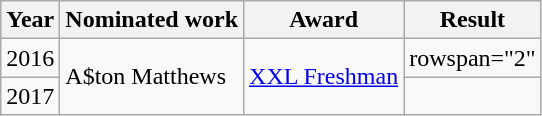<table class="wikitable">
<tr>
<th>Year</th>
<th>Nominated work</th>
<th>Award</th>
<th>Result</th>
</tr>
<tr>
<td>2016</td>
<td rowspan="2">A$ton Matthews</td>
<td rowspan="2"><a href='#'>XXL Freshman</a></td>
<td>rowspan="2" </td>
</tr>
<tr>
<td>2017</td>
</tr>
</table>
